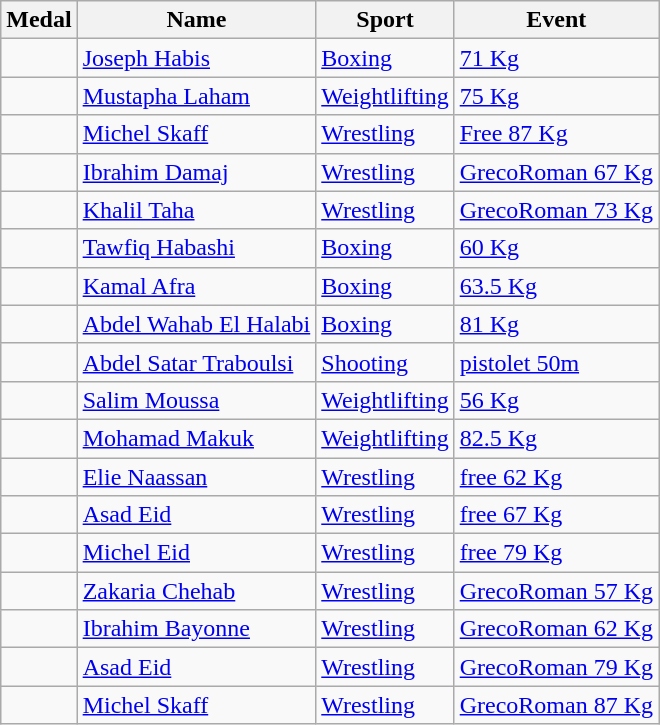<table class="wikitable sortable">
<tr>
<th>Medal</th>
<th>Name</th>
<th>Sport</th>
<th>Event</th>
</tr>
<tr>
<td></td>
<td><a href='#'>Joseph Habis</a></td>
<td> <a href='#'>Boxing</a></td>
<td><a href='#'>71 Kg</a></td>
</tr>
<tr>
<td></td>
<td><a href='#'>Mustapha Laham</a></td>
<td> <a href='#'>Weightlifting</a></td>
<td><a href='#'>75 Kg</a></td>
</tr>
<tr>
<td></td>
<td><a href='#'>Michel Skaff</a></td>
<td> <a href='#'>Wrestling</a></td>
<td><a href='#'>Free 87 Kg</a></td>
</tr>
<tr>
<td></td>
<td><a href='#'>Ibrahim Damaj</a></td>
<td> <a href='#'>Wrestling</a></td>
<td><a href='#'>GrecoRoman 67 Kg</a></td>
</tr>
<tr>
<td></td>
<td><a href='#'>Khalil Taha</a></td>
<td> <a href='#'>Wrestling</a></td>
<td><a href='#'>GrecoRoman 73 Kg</a></td>
</tr>
<tr>
<td></td>
<td><a href='#'>Tawfiq Habashi</a></td>
<td> <a href='#'>Boxing</a></td>
<td><a href='#'>60 Kg</a></td>
</tr>
<tr>
<td></td>
<td><a href='#'>Kamal Afra</a></td>
<td> <a href='#'>Boxing</a></td>
<td><a href='#'>63.5 Kg</a></td>
</tr>
<tr>
<td></td>
<td><a href='#'>Abdel Wahab El Halabi</a></td>
<td> <a href='#'>Boxing</a></td>
<td><a href='#'>81 Kg</a></td>
</tr>
<tr>
<td></td>
<td><a href='#'>Abdel Satar Traboulsi</a></td>
<td> <a href='#'>Shooting</a></td>
<td><a href='#'>pistolet 50m</a></td>
</tr>
<tr>
<td></td>
<td><a href='#'>Salim Moussa</a></td>
<td> <a href='#'>Weightlifting</a></td>
<td><a href='#'>56 Kg</a></td>
</tr>
<tr>
<td></td>
<td><a href='#'>Mohamad Makuk</a></td>
<td> <a href='#'>Weightlifting</a></td>
<td><a href='#'>82.5 Kg</a></td>
</tr>
<tr>
<td></td>
<td><a href='#'>Elie Naassan</a></td>
<td> <a href='#'>Wrestling</a></td>
<td><a href='#'>free 62 Kg</a></td>
</tr>
<tr>
<td></td>
<td><a href='#'>Asad Eid</a></td>
<td> <a href='#'>Wrestling</a></td>
<td><a href='#'>free 67 Kg</a></td>
</tr>
<tr>
<td></td>
<td><a href='#'>Michel Eid</a></td>
<td> <a href='#'>Wrestling</a></td>
<td><a href='#'>free 79 Kg</a></td>
</tr>
<tr>
<td></td>
<td><a href='#'>Zakaria Chehab</a></td>
<td> <a href='#'>Wrestling</a></td>
<td><a href='#'>GrecoRoman 57 Kg</a></td>
</tr>
<tr>
<td></td>
<td><a href='#'>Ibrahim Bayonne</a></td>
<td> <a href='#'>Wrestling</a></td>
<td><a href='#'>GrecoRoman 62 Kg</a></td>
</tr>
<tr>
<td></td>
<td><a href='#'>Asad Eid</a></td>
<td> <a href='#'>Wrestling</a></td>
<td><a href='#'>GrecoRoman 79 Kg</a></td>
</tr>
<tr>
<td></td>
<td><a href='#'>Michel Skaff</a></td>
<td> <a href='#'>Wrestling</a></td>
<td><a href='#'>GrecoRoman 87 Kg</a></td>
</tr>
</table>
